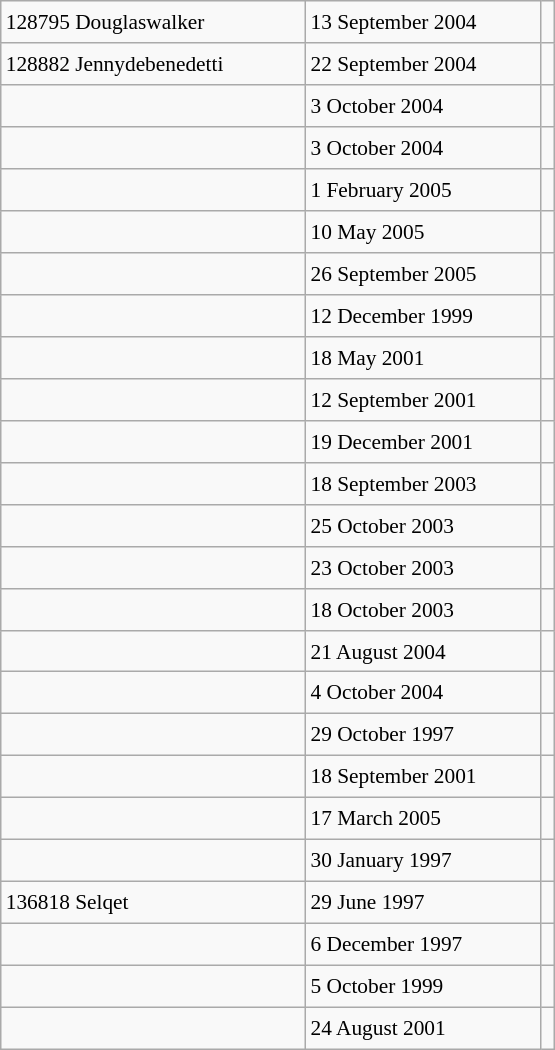<table class="wikitable" style="font-size: 89%; float: left; width: 26em; margin-right: 1em; height: 700px">
<tr>
<td>128795 Douglaswalker</td>
<td>13 September 2004</td>
<td></td>
</tr>
<tr>
<td>128882 Jennydebenedetti</td>
<td>22 September 2004</td>
<td></td>
</tr>
<tr>
<td></td>
<td>3 October 2004</td>
<td></td>
</tr>
<tr>
<td></td>
<td>3 October 2004</td>
<td></td>
</tr>
<tr>
<td></td>
<td>1 February 2005</td>
<td></td>
</tr>
<tr>
<td></td>
<td>10 May 2005</td>
<td></td>
</tr>
<tr>
<td></td>
<td>26 September 2005</td>
<td></td>
</tr>
<tr>
<td></td>
<td>12 December 1999</td>
<td></td>
</tr>
<tr>
<td></td>
<td>18 May 2001</td>
<td></td>
</tr>
<tr>
<td></td>
<td>12 September 2001</td>
<td></td>
</tr>
<tr>
<td></td>
<td>19 December 2001</td>
<td></td>
</tr>
<tr>
<td></td>
<td>18 September 2003</td>
<td></td>
</tr>
<tr>
<td></td>
<td>25 October 2003</td>
<td></td>
</tr>
<tr>
<td></td>
<td>23 October 2003</td>
<td></td>
</tr>
<tr>
<td></td>
<td>18 October 2003</td>
<td></td>
</tr>
<tr>
<td></td>
<td>21 August 2004</td>
<td></td>
</tr>
<tr>
<td></td>
<td>4 October 2004</td>
<td></td>
</tr>
<tr>
<td></td>
<td>29 October 1997</td>
<td></td>
</tr>
<tr>
<td></td>
<td>18 September 2001</td>
<td></td>
</tr>
<tr>
<td></td>
<td>17 March 2005</td>
<td></td>
</tr>
<tr>
<td></td>
<td>30 January 1997</td>
<td></td>
</tr>
<tr>
<td>136818 Selqet</td>
<td>29 June 1997</td>
<td></td>
</tr>
<tr>
<td></td>
<td>6 December 1997</td>
<td></td>
</tr>
<tr>
<td></td>
<td>5 October 1999</td>
<td></td>
</tr>
<tr>
<td></td>
<td>24 August 2001</td>
<td></td>
</tr>
</table>
